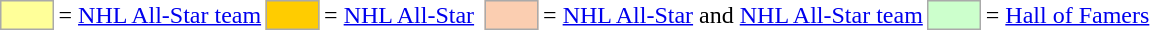<table>
<tr>
<td style="background-color:#FFFF99; border:1px solid #aaaaaa; width:2em;"></td>
<td>= <a href='#'>NHL All-Star team</a></td>
<td style="background-color:#FFCC00; border:1px solid #aaaaaa; width:2em;"></td>
<td>= <a href='#'>NHL All-Star</a></td>
<td></td>
<td style="background-color:#FBCEB1; border:1px solid #aaaaaa; width:2em;"></td>
<td>= <a href='#'>NHL All-Star</a>  and <a href='#'>NHL All-Star team</a></td>
<td style="background-color:#CCFFCC; border:1px solid #aaaaaa; width:2em;"></td>
<td>= <a href='#'>Hall of Famers</a></td>
</tr>
</table>
